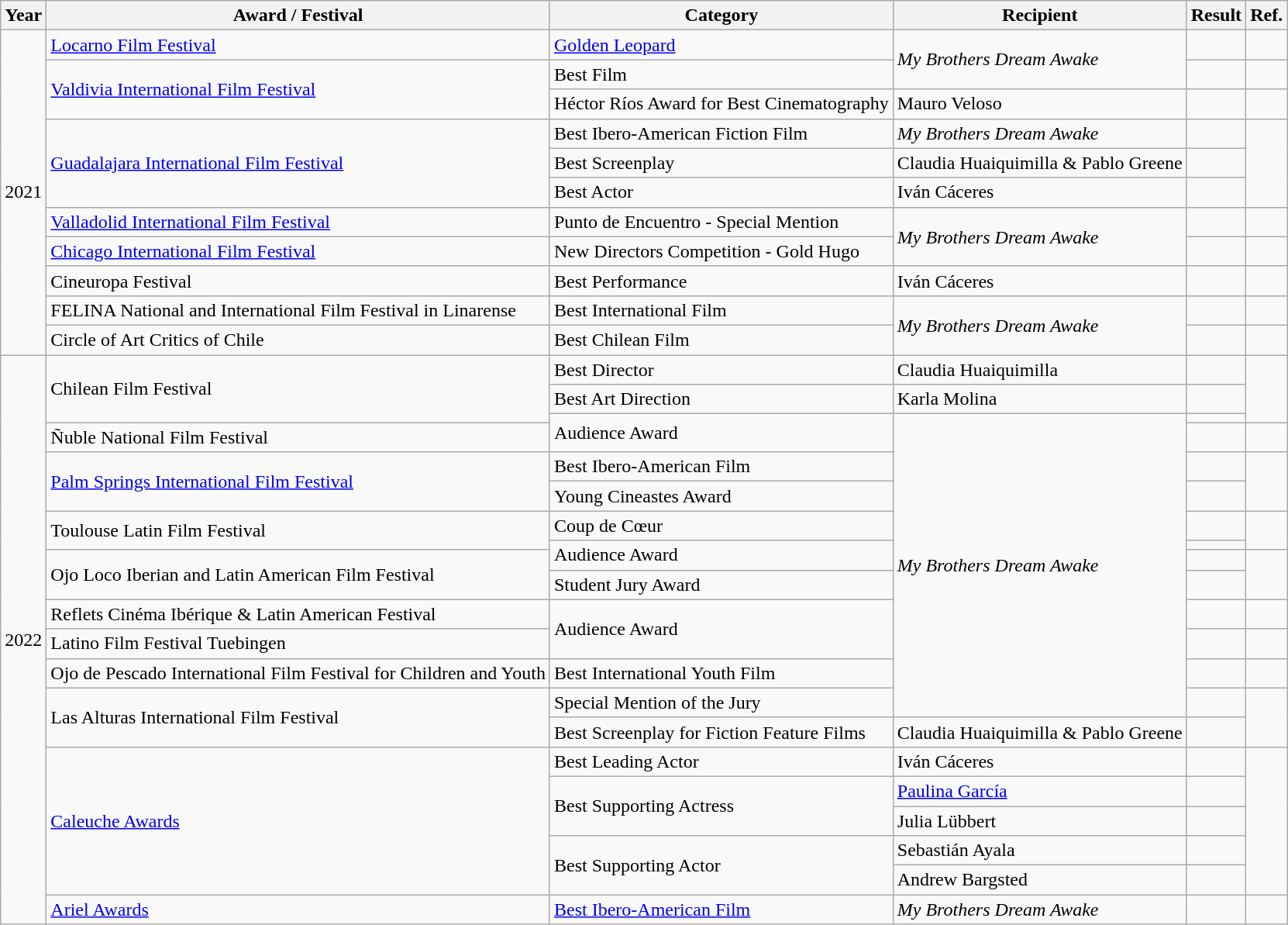<table class="wikitable">
<tr>
<th>Year</th>
<th>Award / Festival</th>
<th>Category</th>
<th>Recipient</th>
<th>Result</th>
<th>Ref.</th>
</tr>
<tr>
<td rowspan="11">2021</td>
<td><a href='#'>Locarno Film Festival</a></td>
<td><a href='#'>Golden Leopard</a></td>
<td rowspan="2"><em>My Brothers Dream Awake</em></td>
<td></td>
<td></td>
</tr>
<tr>
<td rowspan="2"><a href='#'>Valdivia International Film Festival</a></td>
<td>Best Film</td>
<td></td>
<td></td>
</tr>
<tr>
<td>Héctor Ríos Award for Best Cinematography</td>
<td>Mauro Veloso</td>
<td></td>
<td></td>
</tr>
<tr>
<td rowspan="3"><a href='#'>Guadalajara International Film Festival</a></td>
<td>Best Ibero-American Fiction Film</td>
<td><em>My Brothers Dream Awake</em></td>
<td></td>
<td rowspan="3"></td>
</tr>
<tr>
<td>Best Screenplay</td>
<td>Claudia Huaiquimilla & Pablo Greene</td>
<td></td>
</tr>
<tr>
<td>Best Actor</td>
<td>Iván Cáceres</td>
<td></td>
</tr>
<tr>
<td><a href='#'>Valladolid International Film Festival</a></td>
<td>Punto de Encuentro - Special Mention</td>
<td rowspan="2"><em>My Brothers Dream Awake</em></td>
<td></td>
<td></td>
</tr>
<tr>
<td><a href='#'>Chicago International Film Festival</a></td>
<td>New Directors Competition - Gold Hugo</td>
<td></td>
<td></td>
</tr>
<tr>
<td>Cineuropa Festival</td>
<td>Best Performance</td>
<td>Iván Cáceres</td>
<td></td>
<td></td>
</tr>
<tr>
<td>FELINA National and International Film Festival in Linarense</td>
<td>Best International Film</td>
<td rowspan="2"><em>My Brothers Dream Awake</em></td>
<td></td>
<td></td>
</tr>
<tr>
<td>Circle of Art Critics of Chile</td>
<td>Best Chilean Film</td>
<td></td>
<td></td>
</tr>
<tr>
<td rowspan="21">2022</td>
<td rowspan="3">Chilean Film Festival</td>
<td>Best Director</td>
<td>Claudia Huaiquimilla</td>
<td></td>
<td rowspan="3"></td>
</tr>
<tr>
<td>Best Art Direction</td>
<td>Karla Molina</td>
<td></td>
</tr>
<tr>
<td rowspan="2">Audience Award</td>
<td rowspan="12"><em>My Brothers Dream Awake</em></td>
<td></td>
</tr>
<tr>
<td>Ñuble National Film Festival</td>
<td></td>
<td></td>
</tr>
<tr>
<td rowspan="2"><a href='#'>Palm Springs International Film Festival</a></td>
<td>Best Ibero-American Film</td>
<td></td>
<td rowspan="2"></td>
</tr>
<tr>
<td>Young Cineastes Award</td>
<td></td>
</tr>
<tr>
<td rowspan="2">Toulouse Latin Film Festival</td>
<td>Coup de Cœur</td>
<td></td>
<td rowspan="2"></td>
</tr>
<tr>
<td rowspan="2">Audience Award</td>
<td></td>
</tr>
<tr>
<td rowspan="2">Ojo Loco Iberian and Latin American Film Festival</td>
<td></td>
<td rowspan="2"></td>
</tr>
<tr>
<td>Student Jury Award</td>
<td></td>
</tr>
<tr>
<td>Reflets Cinéma Ibérique & Latin American Festival</td>
<td rowspan="2">Audience Award</td>
<td></td>
<td></td>
</tr>
<tr>
<td>Latino Film Festival Tuebingen</td>
<td></td>
<td></td>
</tr>
<tr>
<td>Ojo de Pescado International Film Festival for Children and Youth</td>
<td>Best International Youth Film</td>
<td></td>
<td></td>
</tr>
<tr>
<td rowspan="2">Las Alturas International Film Festival</td>
<td>Special Mention of the Jury</td>
<td></td>
<td rowspan="2"></td>
</tr>
<tr>
<td>Best Screenplay for Fiction Feature Films</td>
<td>Claudia Huaiquimilla & Pablo Greene</td>
<td></td>
</tr>
<tr>
<td rowspan="5"><a href='#'>Caleuche Awards</a></td>
<td>Best Leading Actor</td>
<td>Iván Cáceres</td>
<td></td>
<td rowspan="5"></td>
</tr>
<tr>
<td rowspan="2">Best Supporting Actress</td>
<td><a href='#'>Paulina García</a></td>
<td></td>
</tr>
<tr>
<td>Julia Lübbert</td>
<td></td>
</tr>
<tr>
<td rowspan="2">Best Supporting Actor</td>
<td>Sebastián Ayala</td>
<td></td>
</tr>
<tr>
<td>Andrew Bargsted</td>
<td></td>
</tr>
<tr>
<td><a href='#'>Ariel Awards</a></td>
<td><a href='#'>Best Ibero-American Film</a></td>
<td><em>My Brothers Dream Awake</em></td>
<td></td>
<td></td>
</tr>
</table>
